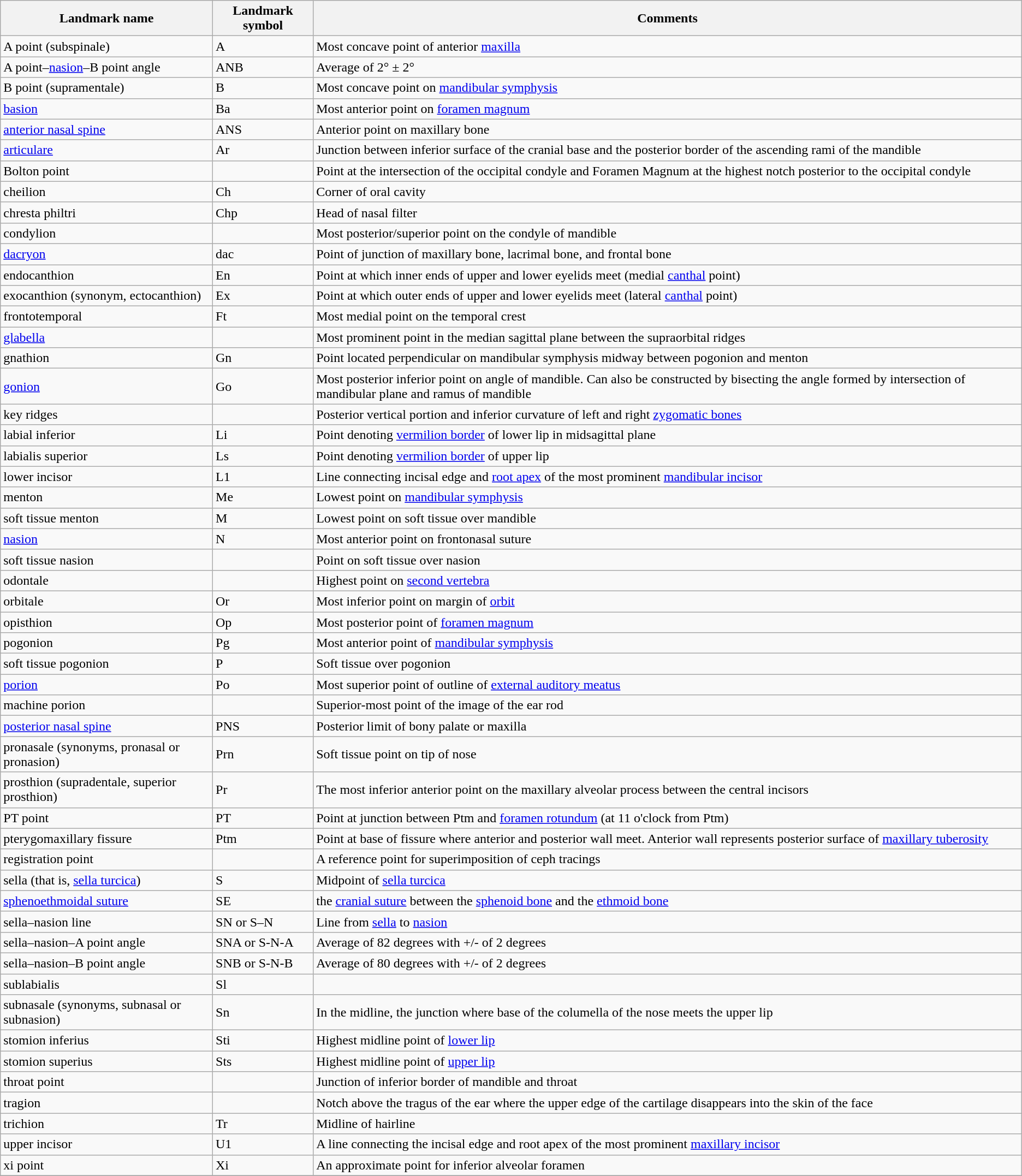<table class="wikitable sortable" border="1">
<tr>
<th>Landmark name</th>
<th>Landmark symbol</th>
<th>Comments</th>
</tr>
<tr>
<td> A point (subspinale)</td>
<td>A</td>
<td>Most concave point of anterior <a href='#'>maxilla</a></td>
</tr>
<tr>
<td> A point–<a href='#'>nasion</a>–B point angle</td>
<td>ANB</td>
<td>Average of 2° ± 2°</td>
</tr>
<tr>
<td> B point (supramentale)</td>
<td>B</td>
<td>Most concave point on <a href='#'>mandibular symphysis</a></td>
</tr>
<tr>
<td> <a href='#'>basion</a></td>
<td>Ba</td>
<td>Most anterior point on <a href='#'>foramen magnum</a></td>
</tr>
<tr>
<td> <a href='#'>anterior nasal spine</a></td>
<td>ANS</td>
<td>Anterior point on maxillary bone</td>
</tr>
<tr>
<td> <a href='#'>articulare</a></td>
<td>Ar</td>
<td>Junction between inferior surface of the cranial base and the posterior border of the ascending rami of the mandible</td>
</tr>
<tr>
<td> Bolton point</td>
<td></td>
<td>Point at the intersection of the occipital condyle and Foramen Magnum at the highest notch posterior to the occipital condyle</td>
</tr>
<tr>
<td> cheilion</td>
<td>Ch</td>
<td>Corner of oral cavity</td>
</tr>
<tr>
<td> chresta philtri</td>
<td>Chp</td>
<td>Head of nasal filter</td>
</tr>
<tr>
<td> condylion</td>
<td></td>
<td>Most posterior/superior point on the condyle of mandible</td>
</tr>
<tr>
<td> <a href='#'>dacryon</a></td>
<td>dac</td>
<td>Point of junction of maxillary bone, lacrimal bone, and frontal bone</td>
</tr>
<tr>
<td> endocanthion</td>
<td>En</td>
<td>Point at which inner ends of upper and lower eyelids meet (medial <a href='#'>canthal</a> point)</td>
</tr>
<tr>
<td> exocanthion (synonym, ectocanthion)</td>
<td>Ex</td>
<td>Point at which outer ends of upper and lower eyelids meet (lateral <a href='#'>canthal</a> point)</td>
</tr>
<tr>
<td> frontotemporal</td>
<td>Ft</td>
<td>Most medial point on the temporal crest</td>
</tr>
<tr>
<td> <a href='#'>glabella</a></td>
<td></td>
<td>Most prominent point in the median sagittal plane between the supraorbital ridges</td>
</tr>
<tr>
<td> gnathion</td>
<td>Gn</td>
<td>Point located perpendicular on mandibular symphysis midway between pogonion and menton</td>
</tr>
<tr>
<td> <a href='#'>gonion</a></td>
<td>Go</td>
<td>Most posterior inferior point on angle of mandible. Can also be constructed by bisecting the angle formed by intersection of mandibular plane and ramus of mandible</td>
</tr>
<tr>
<td> key ridges</td>
<td></td>
<td>Posterior vertical portion and inferior curvature of left and right <a href='#'>zygomatic bones</a></td>
</tr>
<tr>
<td> labial inferior</td>
<td>Li</td>
<td>Point denoting <a href='#'>vermilion border</a> of lower lip in midsagittal plane</td>
</tr>
<tr>
<td> labialis superior</td>
<td>Ls</td>
<td>Point denoting <a href='#'>vermilion border</a> of upper lip</td>
</tr>
<tr>
<td> lower incisor</td>
<td>L1</td>
<td>Line connecting incisal edge and <a href='#'>root apex</a> of the most prominent <a href='#'>mandibular incisor</a></td>
</tr>
<tr>
<td> menton</td>
<td>Me</td>
<td>Lowest point on <a href='#'>mandibular symphysis</a></td>
</tr>
<tr>
<td> soft tissue menton</td>
<td>M</td>
<td>Lowest point on soft tissue over mandible</td>
</tr>
<tr>
<td> <a href='#'>nasion</a></td>
<td>N</td>
<td>Most anterior point on frontonasal suture</td>
</tr>
<tr>
<td> soft tissue nasion</td>
<td></td>
<td>Point on soft tissue over nasion</td>
</tr>
<tr>
<td> odontale</td>
<td></td>
<td>Highest point on <a href='#'>second vertebra</a></td>
</tr>
<tr>
<td> orbitale</td>
<td>Or</td>
<td>Most inferior point on margin of <a href='#'>orbit</a></td>
</tr>
<tr>
<td> opisthion</td>
<td>Op</td>
<td>Most posterior point of <a href='#'>foramen magnum</a></td>
</tr>
<tr>
<td> pogonion</td>
<td>Pg</td>
<td>Most anterior point of <a href='#'>mandibular symphysis</a></td>
</tr>
<tr>
<td> soft tissue pogonion</td>
<td>P</td>
<td>Soft tissue over pogonion</td>
</tr>
<tr>
<td> <a href='#'>porion</a></td>
<td>Po</td>
<td>Most superior point of outline of <a href='#'>external auditory meatus</a></td>
</tr>
<tr>
<td> machine porion</td>
<td></td>
<td>Superior-most point of the image of the ear rod</td>
</tr>
<tr>
<td> <a href='#'>posterior nasal spine</a></td>
<td>PNS</td>
<td>Posterior limit of bony palate or maxilla</td>
</tr>
<tr>
<td> pronasale (synonyms, pronasal or pronasion)</td>
<td>Prn</td>
<td>Soft tissue point on tip of nose</td>
</tr>
<tr>
<td> prosthion (supradentale, superior prosthion)</td>
<td>Pr</td>
<td>The most inferior anterior point on the maxillary alveolar process between the central incisors</td>
</tr>
<tr>
<td> PT point</td>
<td>PT</td>
<td>Point at junction between Ptm and <a href='#'>foramen rotundum</a> (at 11 o'clock from Ptm)</td>
</tr>
<tr>
<td> pterygomaxillary fissure</td>
<td>Ptm</td>
<td>Point at base of fissure where anterior and posterior wall meet. Anterior wall represents posterior surface of <a href='#'>maxillary tuberosity</a></td>
</tr>
<tr>
<td> registration point</td>
<td></td>
<td>A reference point for superimposition of ceph tracings</td>
</tr>
<tr>
<td> sella (that is, <a href='#'>sella turcica</a>)</td>
<td>S</td>
<td>Midpoint of <a href='#'>sella turcica</a></td>
</tr>
<tr>
<td> <a href='#'>sphenoethmoidal suture</a></td>
<td>SE</td>
<td>the <a href='#'>cranial suture</a> between the <a href='#'>sphenoid bone</a> and the <a href='#'>ethmoid bone</a></td>
</tr>
<tr>
<td> sella–nasion line</td>
<td>SN or S–N</td>
<td>Line from <a href='#'>sella</a> to <a href='#'>nasion</a></td>
</tr>
<tr>
<td> sella–nasion–A point angle</td>
<td>SNA or S-N-A</td>
<td>Average of 82 degrees with +/- of 2 degrees</td>
</tr>
<tr>
<td> sella–nasion–B point angle</td>
<td>SNB or S-N-B</td>
<td>Average of 80 degrees with +/- of 2 degrees</td>
</tr>
<tr>
<td> sublabialis</td>
<td>Sl</td>
<td></td>
</tr>
<tr>
<td> subnasale (synonyms, subnasal or subnasion)</td>
<td>Sn</td>
<td>In the midline, the junction where base of the columella of the nose meets the upper lip</td>
</tr>
<tr>
<td> stomion inferius</td>
<td>Sti</td>
<td>Highest midline point of <a href='#'>lower lip</a></td>
</tr>
<tr>
<td> stomion superius</td>
<td>Sts</td>
<td>Highest midline point of <a href='#'>upper lip</a></td>
</tr>
<tr>
<td> throat point</td>
<td></td>
<td>Junction of inferior border of mandible and throat</td>
</tr>
<tr>
<td> tragion</td>
<td></td>
<td>Notch above the tragus of the ear where the upper edge of the cartilage disappears into the skin of the face</td>
</tr>
<tr>
<td> trichion</td>
<td>Tr</td>
<td>Midline of hairline</td>
</tr>
<tr>
<td> upper incisor</td>
<td>U1</td>
<td>A line connecting the incisal edge and root apex of the most prominent <a href='#'>maxillary incisor</a></td>
</tr>
<tr>
<td> xi point</td>
<td>Xi</td>
<td>An approximate point for inferior alveolar foramen</td>
</tr>
<tr>
</tr>
</table>
